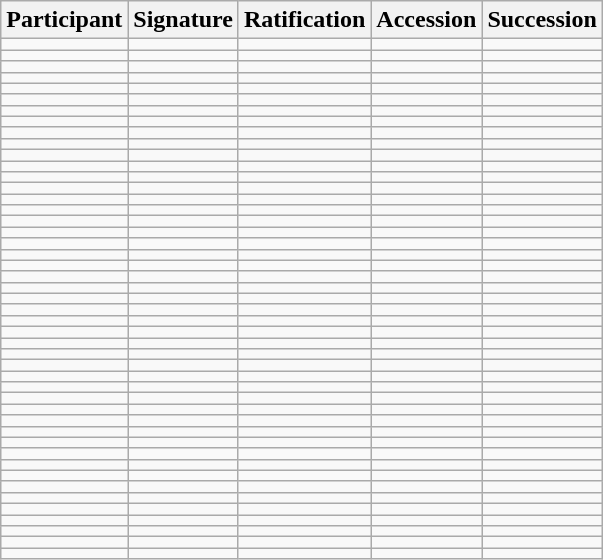<table class="wikitable sortable">
<tr>
<th>Participant</th>
<th>Signature</th>
<th>Ratification</th>
<th>Accession</th>
<th>Succession</th>
</tr>
<tr>
<td></td>
<td></td>
<td></td>
<td></td>
<td></td>
</tr>
<tr>
<td></td>
<td></td>
<td></td>
<td></td>
<td></td>
</tr>
<tr>
<td></td>
<td></td>
<td></td>
<td></td>
<td></td>
</tr>
<tr>
<td></td>
<td></td>
<td></td>
<td></td>
<td></td>
</tr>
<tr>
<td></td>
<td></td>
<td></td>
<td></td>
<td></td>
</tr>
<tr>
<td></td>
<td></td>
<td></td>
<td></td>
<td></td>
</tr>
<tr>
<td></td>
<td></td>
<td></td>
<td></td>
<td></td>
</tr>
<tr>
<td></td>
<td></td>
<td></td>
<td></td>
<td></td>
</tr>
<tr>
<td></td>
<td></td>
<td></td>
<td></td>
<td></td>
</tr>
<tr>
<td></td>
<td></td>
<td></td>
<td></td>
<td></td>
</tr>
<tr>
<td></td>
<td></td>
<td></td>
<td></td>
<td></td>
</tr>
<tr>
<td></td>
<td></td>
<td></td>
<td></td>
<td></td>
</tr>
<tr>
<td></td>
<td></td>
<td></td>
<td></td>
<td></td>
</tr>
<tr>
<td></td>
<td></td>
<td></td>
<td></td>
<td></td>
</tr>
<tr>
<td></td>
<td></td>
<td></td>
<td></td>
<td></td>
</tr>
<tr>
<td></td>
<td></td>
<td></td>
<td></td>
<td></td>
</tr>
<tr>
<td></td>
<td></td>
<td></td>
<td></td>
<td></td>
</tr>
<tr>
<td></td>
<td></td>
<td></td>
<td></td>
<td></td>
</tr>
<tr>
<td></td>
<td></td>
<td></td>
<td></td>
<td></td>
</tr>
<tr>
<td></td>
<td></td>
<td></td>
<td></td>
<td></td>
</tr>
<tr>
<td></td>
<td></td>
<td></td>
<td></td>
<td></td>
</tr>
<tr>
<td></td>
<td></td>
<td></td>
<td></td>
<td></td>
</tr>
<tr>
<td></td>
<td></td>
<td></td>
<td></td>
<td></td>
</tr>
<tr>
<td></td>
<td></td>
<td></td>
<td></td>
<td></td>
</tr>
<tr>
<td></td>
<td></td>
<td></td>
<td></td>
<td></td>
</tr>
<tr>
<td></td>
<td></td>
<td></td>
<td></td>
<td></td>
</tr>
<tr>
<td></td>
<td></td>
<td></td>
<td></td>
<td></td>
</tr>
<tr>
<td></td>
<td></td>
<td></td>
<td></td>
<td></td>
</tr>
<tr>
<td></td>
<td></td>
<td></td>
<td></td>
<td></td>
</tr>
<tr>
<td></td>
<td></td>
<td></td>
<td></td>
<td></td>
</tr>
<tr>
<td></td>
<td></td>
<td></td>
<td></td>
<td></td>
</tr>
<tr>
<td></td>
<td></td>
<td></td>
<td></td>
<td></td>
</tr>
<tr>
<td></td>
<td></td>
<td></td>
<td></td>
<td></td>
</tr>
<tr>
<td></td>
<td></td>
<td></td>
<td></td>
<td></td>
</tr>
<tr>
<td></td>
<td></td>
<td></td>
<td></td>
<td></td>
</tr>
<tr>
<td></td>
<td></td>
<td></td>
<td></td>
<td></td>
</tr>
<tr>
<td></td>
<td></td>
<td></td>
<td></td>
<td></td>
</tr>
<tr>
<td></td>
<td></td>
<td></td>
<td></td>
<td></td>
</tr>
<tr>
<td></td>
<td></td>
<td></td>
<td></td>
<td></td>
</tr>
<tr>
<td></td>
<td></td>
<td></td>
<td></td>
<td></td>
</tr>
<tr>
<td></td>
<td></td>
<td></td>
<td></td>
<td></td>
</tr>
<tr>
<td></td>
<td></td>
<td></td>
<td></td>
<td></td>
</tr>
<tr>
<td></td>
<td></td>
<td></td>
<td></td>
<td></td>
</tr>
<tr>
<td></td>
<td></td>
<td></td>
<td></td>
<td></td>
</tr>
<tr>
<td></td>
<td></td>
<td></td>
<td></td>
<td></td>
</tr>
<tr>
<td></td>
<td></td>
<td></td>
<td></td>
<td></td>
</tr>
<tr>
<td></td>
<td></td>
<td></td>
<td></td>
<td></td>
</tr>
</table>
